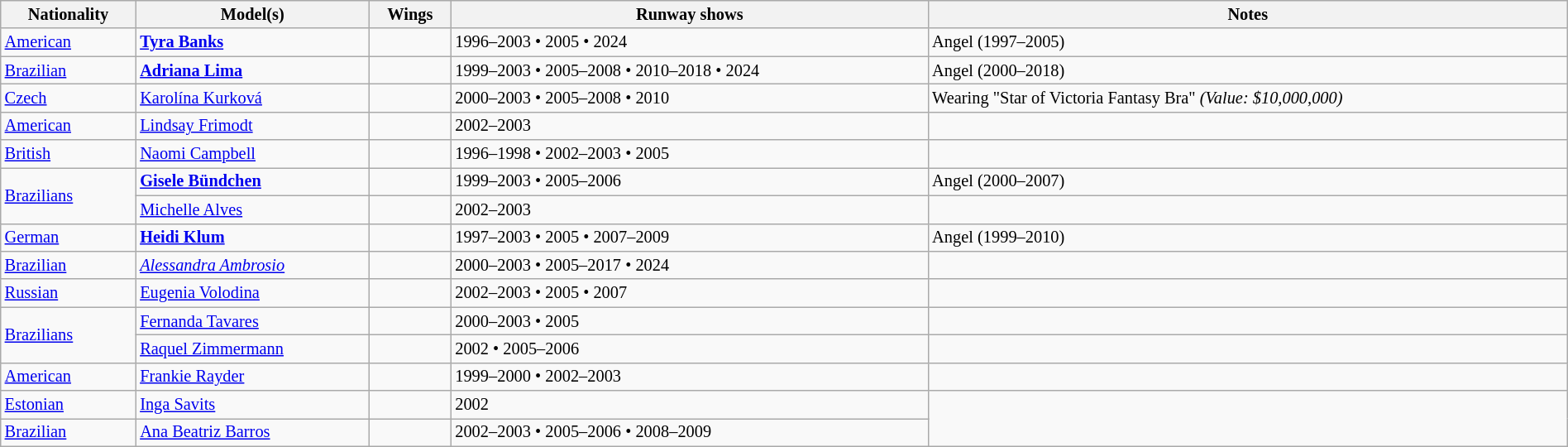<table class="sortable wikitable"  style="font-size:85%; width:100%;">
<tr>
<th>Nationality</th>
<th>Model(s)</th>
<th>Wings</th>
<th>Runway shows</th>
<th>Notes</th>
</tr>
<tr>
<td> <a href='#'>American</a></td>
<td><strong><a href='#'>Tyra Banks</a></strong></td>
<td></td>
<td>1996–2003 • 2005 • 2024</td>
<td> Angel (1997–2005)</td>
</tr>
<tr>
<td> <a href='#'>Brazilian</a></td>
<td><strong><a href='#'>Adriana Lima</a></strong></td>
<td></td>
<td>1999–2003 • 2005–2008 • 2010–2018 • 2024</td>
<td> Angel (2000–2018)</td>
</tr>
<tr>
<td> <a href='#'>Czech</a></td>
<td><a href='#'>Karolína Kurková</a></td>
<td></td>
<td>2000–2003 • 2005–2008 • 2010</td>
<td>Wearing "Star of Victoria Fantasy Bra" <em>(Value: $10,000,000)</em></td>
</tr>
<tr>
<td> <a href='#'>American</a></td>
<td><a href='#'>Lindsay Frimodt</a></td>
<td></td>
<td>2002–2003</td>
<td></td>
</tr>
<tr>
<td> <a href='#'>British</a></td>
<td><a href='#'>Naomi Campbell</a></td>
<td align="center"></td>
<td>1996–1998 • 2002–2003 • 2005</td>
<td></td>
</tr>
<tr>
<td rowspan="2"> <a href='#'>Brazilians</a></td>
<td><strong><a href='#'>Gisele Bündchen</a></strong></td>
<td></td>
<td>1999–2003 • 2005–2006</td>
<td> Angel (2000–2007)</td>
</tr>
<tr>
<td><a href='#'>Michelle Alves</a></td>
<td></td>
<td>2002–2003</td>
<td></td>
</tr>
<tr>
<td> <a href='#'>German</a></td>
<td><strong><a href='#'>Heidi Klum</a></strong></td>
<td></td>
<td>1997–2003 • 2005 • 2007–2009</td>
<td> Angel (1999–2010)</td>
</tr>
<tr>
<td> <a href='#'>Brazilian</a></td>
<td><em><a href='#'>Alessandra Ambrosio</a></em></td>
<td></td>
<td>2000–2003 • 2005–2017	• 2024</td>
<td></td>
</tr>
<tr>
<td> <a href='#'>Russian</a></td>
<td><a href='#'>Eugenia Volodina</a></td>
<td align="center"></td>
<td>2002–2003 • 2005 • 2007</td>
<td></td>
</tr>
<tr>
<td rowspan="2"> <a href='#'>Brazilians</a></td>
<td><a href='#'>Fernanda Tavares</a></td>
<td></td>
<td>2000–2003 • 2005</td>
<td></td>
</tr>
<tr>
<td><a href='#'>Raquel Zimmermann</a></td>
<td></td>
<td>2002 • 2005–2006</td>
<td></td>
</tr>
<tr>
<td> <a href='#'>American</a></td>
<td><a href='#'>Frankie Rayder</a></td>
<td></td>
<td>1999–2000 • 2002–2003</td>
<td></td>
</tr>
<tr>
<td> <a href='#'>Estonian</a></td>
<td><a href='#'>Inga Savits</a></td>
<td></td>
<td>2002</td>
<td rowspan="2"></td>
</tr>
<tr>
<td> <a href='#'>Brazilian</a></td>
<td><a href='#'>Ana Beatriz Barros</a></td>
<td></td>
<td>2002–2003 • 2005–2006 • 2008–2009</td>
</tr>
</table>
